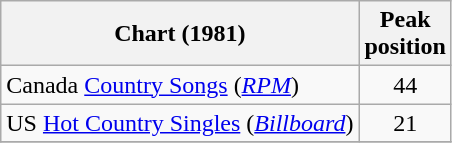<table class="wikitable sortable">
<tr>
<th align="left">Chart (1981)</th>
<th align="center">Peak<br>position</th>
</tr>
<tr>
<td align="left">Canada <a href='#'>Country Songs</a> (<em><a href='#'>RPM</a></em>)</td>
<td align="center">44</td>
</tr>
<tr>
<td align="left">US <a href='#'>Hot Country Singles</a> (<em><a href='#'>Billboard</a></em>)</td>
<td align="center">21</td>
</tr>
<tr>
</tr>
</table>
